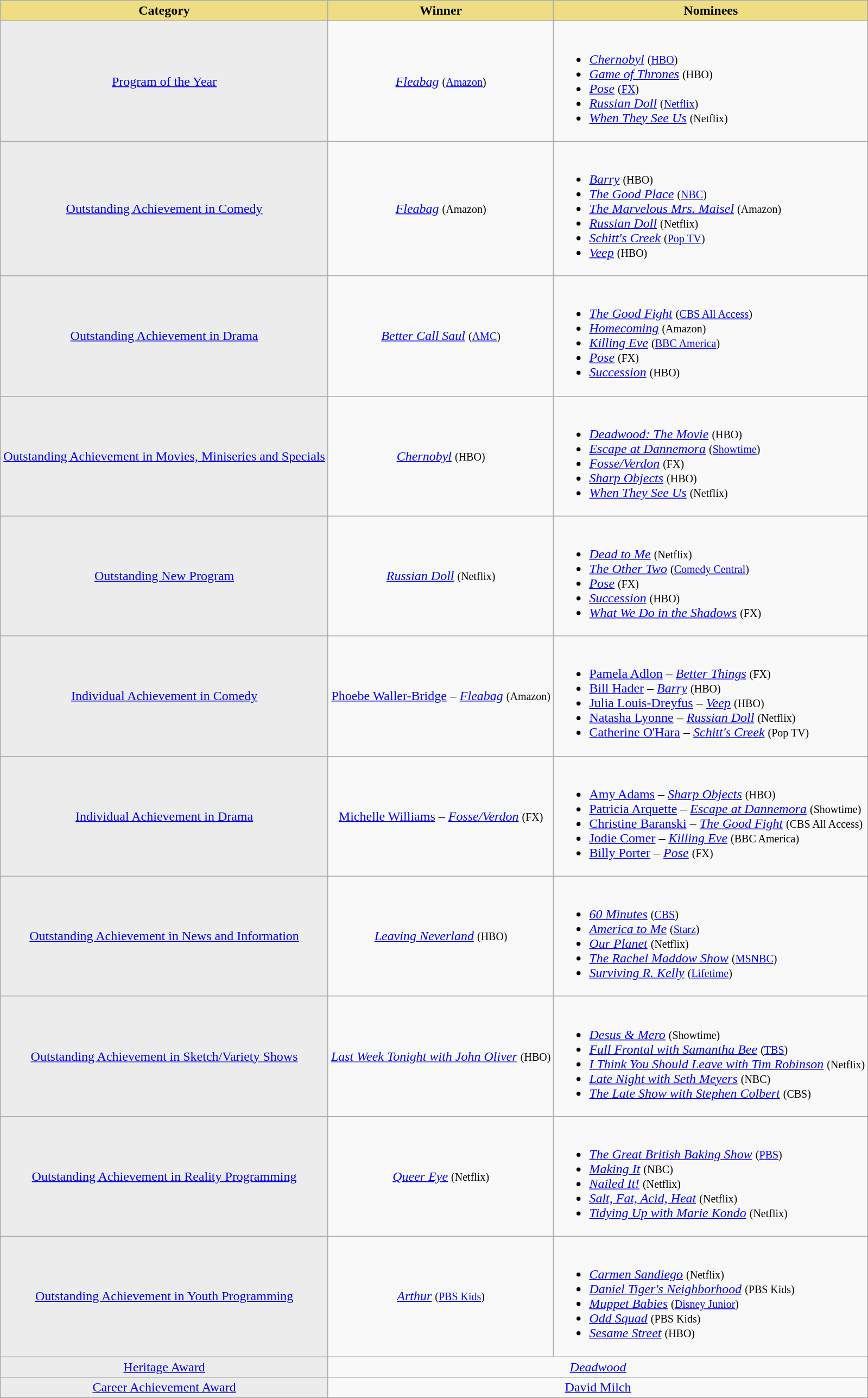<table class="wikitable">
<tr>
<th style="background:#EEDD82;">Category</th>
<th style="background:#EEDD82;">Winner</th>
<th style="background:#EEDD82;">Nominees</th>
</tr>
<tr>
<td style="background: #ececec; color: grey; vertical-align: middle; text-align: center;" class="table-na"><a href='#'>Program of the Year</a></td>
<td style="text-align: center;"><em><a href='#'>Fleabag</a></em> <small>(<a href='#'>Amazon</a>)</small></td>
<td><br><ul><li><em><a href='#'>Chernobyl</a></em> <small>(<a href='#'>HBO</a>)</small></li><li><em><a href='#'>Game of Thrones</a></em> <small>(HBO)</small></li><li><em><a href='#'>Pose</a></em> <small>(<a href='#'>FX</a>)</small></li><li><em><a href='#'>Russian Doll</a></em> <small>(<a href='#'>Netflix</a>)</small></li><li><em><a href='#'>When They See Us</a></em> <small>(Netflix)</small></li></ul></td>
</tr>
<tr>
<td style="background: #ececec; color: grey; vertical-align: middle; text-align: center;" class="table-na"><a href='#'>Outstanding Achievement in Comedy</a></td>
<td style="text-align: center;"><em><a href='#'>Fleabag</a></em> <small>(Amazon)</small></td>
<td><br><ul><li><em><a href='#'>Barry</a></em> <small>(HBO)</small></li><li><em><a href='#'>The Good Place</a></em> <small>(<a href='#'>NBC</a>)</small></li><li><em><a href='#'>The Marvelous Mrs. Maisel</a></em> <small>(Amazon)</small></li><li><em><a href='#'>Russian Doll</a></em> <small>(Netflix)</small></li><li><em><a href='#'>Schitt's Creek</a></em> <small>(<a href='#'>Pop TV</a>)</small></li><li><em><a href='#'>Veep</a></em> <small>(HBO)</small></li></ul></td>
</tr>
<tr>
<td style="background: #ececec; color: grey; vertical-align: middle; text-align: center;" class="table-na"><a href='#'>Outstanding Achievement in Drama</a></td>
<td style="text-align: center;"><em><a href='#'>Better Call Saul</a></em> <small>(<a href='#'>AMC</a>)</small></td>
<td><br><ul><li><em><a href='#'>The Good Fight</a></em> <small>(<a href='#'>CBS All Access</a>)</small></li><li><em><a href='#'>Homecoming</a></em> <small>(Amazon)</small></li><li><em><a href='#'>Killing Eve</a></em> <small>(<a href='#'>BBC America</a>)</small></li><li><em><a href='#'>Pose</a></em> <small>(FX)</small></li><li><em><a href='#'>Succession</a></em> <small>(HBO)</small></li></ul></td>
</tr>
<tr>
<td style="background: #ececec; color: grey; vertical-align: middle; text-align: center;" class="table-na"><a href='#'>Outstanding Achievement in Movies, Miniseries and Specials</a></td>
<td style="text-align: center;"><em><a href='#'>Chernobyl</a></em> <small>(HBO)</small></td>
<td><br><ul><li><em><a href='#'>Deadwood: The Movie</a></em> <small>(HBO)</small></li><li><em><a href='#'>Escape at Dannemora</a></em> <small>(<a href='#'>Showtime</a>)</small></li><li><em><a href='#'>Fosse/Verdon</a></em> <small>(FX)</small></li><li><em><a href='#'>Sharp Objects</a></em> <small>(HBO)</small></li><li><em><a href='#'>When They See Us</a></em> <small>(Netflix)</small></li></ul></td>
</tr>
<tr>
<td style="background: #ececec; color: grey; vertical-align: middle; text-align: center;" class="table-na"><a href='#'>Outstanding New Program</a></td>
<td style="text-align: center;"><em><a href='#'>Russian Doll</a></em> <small>(Netflix)</small></td>
<td><br><ul><li><em><a href='#'>Dead to Me</a></em> <small>(Netflix)</small></li><li><em><a href='#'>The Other Two</a></em> <small>(<a href='#'>Comedy Central</a>)</small></li><li><em><a href='#'>Pose</a></em> <small>(FX)</small></li><li><em><a href='#'>Succession</a></em> <small>(HBO)</small></li><li><em><a href='#'>What We Do in the Shadows</a></em> <small>(FX)</small></li></ul></td>
</tr>
<tr>
<td style="background: #ececec; color: grey; vertical-align: middle; text-align: center;" class="table-na"><a href='#'>Individual Achievement in Comedy</a></td>
<td style="text-align: center;"><a href='#'>Phoebe Waller-Bridge</a> – <em><a href='#'>Fleabag</a></em> <small>(Amazon)</small></td>
<td><br><ul><li><a href='#'>Pamela Adlon</a> – <em><a href='#'>Better Things</a></em> <small>(FX)</small></li><li><a href='#'>Bill Hader</a> – <em><a href='#'>Barry</a></em> <small>(HBO)</small></li><li><a href='#'>Julia Louis-Dreyfus</a> – <em><a href='#'>Veep</a></em> <small>(HBO)</small></li><li><a href='#'>Natasha Lyonne</a> – <em><a href='#'>Russian Doll</a></em> <small>(Netflix)</small></li><li><a href='#'>Catherine O'Hara</a> – <em><a href='#'>Schitt's Creek</a></em> <small>(Pop TV)</small></li></ul></td>
</tr>
<tr>
<td style="background: #ececec; color: grey; vertical-align: middle; text-align: center;" class="table-na"><a href='#'>Individual Achievement in Drama</a></td>
<td style="text-align: center;"><a href='#'>Michelle Williams</a> – <em><a href='#'>Fosse/Verdon</a></em> <small>(FX)</small></td>
<td><br><ul><li><a href='#'>Amy Adams</a> – <em><a href='#'>Sharp Objects</a></em> <small>(HBO)</small></li><li><a href='#'>Patricia Arquette</a> – <em><a href='#'>Escape at Dannemora</a></em> <small>(Showtime)</small></li><li><a href='#'>Christine Baranski</a> – <em><a href='#'>The Good Fight</a></em> <small>(CBS All Access)</small></li><li><a href='#'>Jodie Comer</a> – <em><a href='#'>Killing Eve</a></em> <small>(BBC America)</small></li><li><a href='#'>Billy Porter</a> – <em><a href='#'>Pose</a></em> <small>(FX)</small></li></ul></td>
</tr>
<tr>
<td style="background: #ececec; color: grey; vertical-align: middle; text-align: center;" class="table-na"><a href='#'>Outstanding Achievement in News and Information</a></td>
<td style="text-align: center;"><em><a href='#'>Leaving Neverland</a></em> <small>(HBO)</small></td>
<td><br><ul><li><em><a href='#'>60 Minutes</a></em> <small>(<a href='#'>CBS</a>)</small></li><li><em><a href='#'>America to Me</a></em> <small>(<a href='#'>Starz</a>)</small></li><li><em><a href='#'>Our Planet</a></em> <small>(Netflix)</small></li><li><em><a href='#'>The Rachel Maddow Show</a></em> <small>(<a href='#'>MSNBC</a>)</small></li><li><em><a href='#'>Surviving R. Kelly</a></em> <small>(<a href='#'>Lifetime</a>)</small></li></ul></td>
</tr>
<tr>
<td style="background: #ececec; color: grey; vertical-align: middle; text-align: center;" class="table-na"><a href='#'>Outstanding Achievement in Sketch/Variety Shows</a></td>
<td style="text-align: center;"><em><a href='#'>Last Week Tonight with John Oliver</a></em> <small>(HBO)</small></td>
<td><br><ul><li><em><a href='#'>Desus & Mero</a></em> <small>(Showtime)</small></li><li><em><a href='#'>Full Frontal with Samantha Bee</a></em> <small>(<a href='#'>TBS</a>)</small></li><li><em><a href='#'>I Think You Should Leave with Tim Robinson</a></em> <small>(Netflix)</small></li><li><em><a href='#'>Late Night with Seth Meyers</a></em> <small>(NBC)</small></li><li><em><a href='#'>The Late Show with Stephen Colbert</a></em> <small>(CBS)</small></li></ul></td>
</tr>
<tr>
<td style="background: #ececec; color: grey; vertical-align: middle; text-align: center;" class="table-na"><a href='#'>Outstanding Achievement in Reality Programming</a></td>
<td style="text-align: center;"><em><a href='#'>Queer Eye</a></em> <small>(Netflix)</small></td>
<td><br><ul><li><em><a href='#'>The Great British Baking Show</a></em> <small>(<a href='#'>PBS</a>)</small></li><li><em><a href='#'>Making It</a></em> <small>(NBC)</small></li><li><em><a href='#'>Nailed It!</a></em> <small>(Netflix)</small></li><li><em><a href='#'>Salt, Fat, Acid, Heat</a></em> <small>(Netflix)</small></li><li><em><a href='#'>Tidying Up with Marie Kondo</a></em> <small>(Netflix)</small></li></ul></td>
</tr>
<tr>
<td style="background: #ececec; color: grey; vertical-align: middle; text-align: center;" class="table-na"><a href='#'>Outstanding Achievement in Youth Programming</a></td>
<td style="text-align: center;"><em><a href='#'>Arthur</a></em> <small>(<a href='#'>PBS Kids</a>)</small></td>
<td><br><ul><li><em><a href='#'>Carmen Sandiego</a></em> <small>(Netflix)</small></li><li><em><a href='#'>Daniel Tiger's Neighborhood</a></em> <small>(PBS Kids)</small></li><li><em><a href='#'>Muppet Babies</a></em> <small>(<a href='#'>Disney Junior</a>)</small></li><li><em><a href='#'>Odd Squad</a></em> <small>(PBS Kids)</small></li><li><em><a href='#'>Sesame Street</a></em> <small>(HBO)</small></li></ul></td>
</tr>
<tr>
<td style="background: #ececec; color: grey; vertical-align: middle; text-align: center;" class="table-na"><a href='#'>Heritage Award</a></td>
<td style="text-align: center;" colspan="2"><em><a href='#'>Deadwood</a></em></td>
</tr>
<tr>
<td style="background: #ececec; color: grey; vertical-align: middle; text-align: center;" class="table-na"><a href='#'>Career Achievement Award</a></td>
<td style="text-align: center;" colspan="2"><a href='#'>David Milch</a></td>
</tr>
</table>
